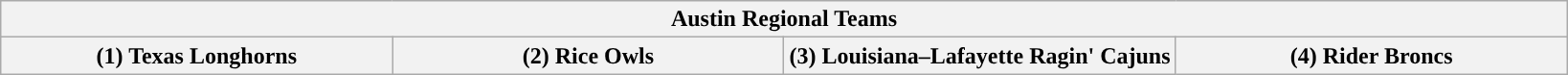<table class="wikitable">
<tr>
<th colspan=4>Austin Regional Teams</th>
</tr>
<tr>
<th style="width: 25%; ">(1) Texas Longhorns</th>
<th style="width: 25%; ">(2) Rice Owls</th>
<th style="width: 25%; ">(3) Louisiana–Lafayette Ragin' Cajuns</th>
<th style="width: 25%; ">(4) Rider Broncs</th>
</tr>
</table>
